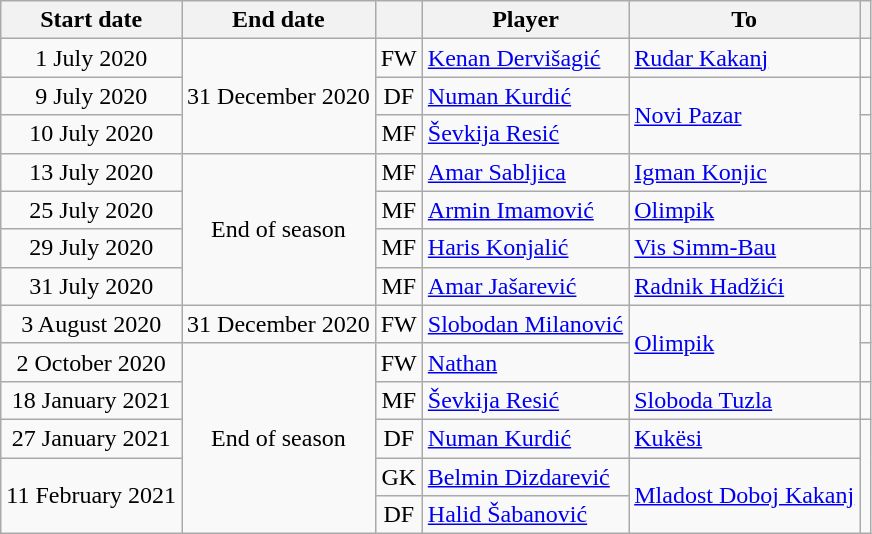<table class="wikitable" style="text-align:center;">
<tr>
<th>Start date</th>
<th>End date</th>
<th></th>
<th>Player</th>
<th>To</th>
<th></th>
</tr>
<tr>
<td>1 July 2020</td>
<td rowspan=3>31 December 2020</td>
<td>FW</td>
<td style="text-align:left"> <a href='#'>Kenan Dervišagić</a></td>
<td style="text-align:left"> <a href='#'>Rudar Kakanj</a></td>
<td></td>
</tr>
<tr>
<td>9 July 2020</td>
<td>DF</td>
<td style="text-align:left"> <a href='#'>Numan Kurdić</a></td>
<td style="text-align:left" rowspan=2> <a href='#'>Novi Pazar</a></td>
<td></td>
</tr>
<tr>
<td>10 July 2020</td>
<td>MF</td>
<td style="text-align:left"> <a href='#'>Ševkija Resić</a></td>
<td></td>
</tr>
<tr>
<td>13 July 2020</td>
<td rowspan=4>End of season</td>
<td>MF</td>
<td style="text-align:left"> <a href='#'>Amar Sabljica</a></td>
<td style="text-align:left"> <a href='#'>Igman Konjic</a></td>
<td></td>
</tr>
<tr>
<td>25 July 2020</td>
<td>MF</td>
<td style="text-align:left"> <a href='#'>Armin Imamović</a></td>
<td style="text-align:left"> <a href='#'>Olimpik</a></td>
<td></td>
</tr>
<tr>
<td>29 July 2020</td>
<td>MF</td>
<td style="text-align:left"> <a href='#'>Haris Konjalić</a></td>
<td style="text-align:left"> <a href='#'>Vis Simm-Bau</a></td>
<td></td>
</tr>
<tr>
<td>31 July 2020</td>
<td>MF</td>
<td style="text-align:left"> <a href='#'>Amar Jašarević</a></td>
<td style="text-align:left"> <a href='#'>Radnik Hadžići</a></td>
<td></td>
</tr>
<tr>
<td>3 August 2020</td>
<td>31 December 2020</td>
<td>FW</td>
<td style="text-align:left"> <a href='#'>Slobodan Milanović</a></td>
<td style="text-align:left" rowspan=2> <a href='#'>Olimpik</a></td>
<td></td>
</tr>
<tr>
<td>2 October 2020</td>
<td rowspan=5>End of season</td>
<td>FW</td>
<td style="text-align:left"> <a href='#'>Nathan</a></td>
<td></td>
</tr>
<tr>
<td>18 January 2021</td>
<td>MF</td>
<td style="text-align:left"> <a href='#'>Ševkija Resić</a></td>
<td style="text-align:left"> <a href='#'>Sloboda Tuzla</a></td>
<td></td>
</tr>
<tr>
<td>27 January 2021</td>
<td>DF</td>
<td style="text-align:left"> <a href='#'>Numan Kurdić</a></td>
<td style="text-align:left"> <a href='#'>Kukësi</a></td>
<td rowspan=3></td>
</tr>
<tr>
<td rowspan=2>11 February 2021</td>
<td>GK</td>
<td style="text-align:left"> <a href='#'>Belmin Dizdarević</a></td>
<td style="text-align:left" rowspan=2> <a href='#'>Mladost Doboj Kakanj</a></td>
</tr>
<tr>
<td>DF</td>
<td style="text-align:left"> <a href='#'>Halid Šabanović</a></td>
</tr>
</table>
